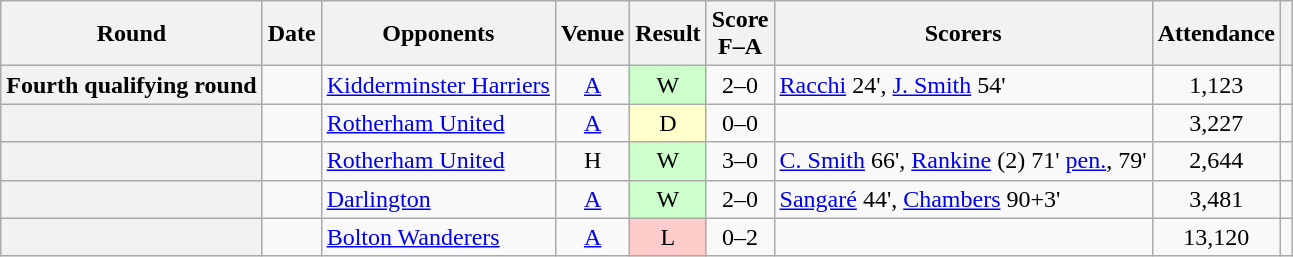<table class="wikitable plainrowheaders sortable" style="text-align:center">
<tr>
<th scope=col>Round</th>
<th scope=col>Date</th>
<th scope=col>Opponents</th>
<th scope=col>Venue</th>
<th scope=col>Result</th>
<th scope=col>Score<br>F–A</th>
<th scope=col class=unsortable>Scorers</th>
<th scope=col>Attendance</th>
<th scope=col class=unsortable></th>
</tr>
<tr>
<th scope=row>Fourth qualifying round</th>
<td align=left></td>
<td align=left><a href='#'>Kidderminster Harriers</a></td>
<td><a href='#'>A</a></td>
<td style=background-color:#CCFFCC>W</td>
<td>2–0</td>
<td align=left><a href='#'>Racchi</a> 24', <a href='#'>J. Smith</a> 54'</td>
<td>1,123</td>
<td></td>
</tr>
<tr>
<th scope=row></th>
<td align=left></td>
<td align=left><a href='#'>Rotherham United</a></td>
<td><a href='#'>A</a></td>
<td style=background-color:#FFFFCC>D</td>
<td>0–0</td>
<td align=left></td>
<td>3,227</td>
<td></td>
</tr>
<tr>
<th scope=row></th>
<td align=left></td>
<td align=left><a href='#'>Rotherham United</a></td>
<td>H</td>
<td style=background-color:#CCFFCC>W</td>
<td>3–0</td>
<td align=left><a href='#'>C. Smith</a> 66', <a href='#'>Rankine</a> (2) 71' <a href='#'>pen.</a>, 79'</td>
<td>2,644</td>
<td></td>
</tr>
<tr>
<th scope=row></th>
<td align=left></td>
<td align=left><a href='#'>Darlington</a></td>
<td><a href='#'>A</a></td>
<td style=background-color:#CCFFCC>W</td>
<td>2–0</td>
<td align=left><a href='#'>Sangaré</a> 44', <a href='#'>Chambers</a> 90+3'</td>
<td>3,481</td>
<td></td>
</tr>
<tr>
<th scope=row></th>
<td align=left></td>
<td align=left><a href='#'>Bolton Wanderers</a></td>
<td><a href='#'>A</a></td>
<td style=background-color:#FFCCCC>L</td>
<td>0–2</td>
<td align=left></td>
<td>13,120</td>
<td></td>
</tr>
</table>
